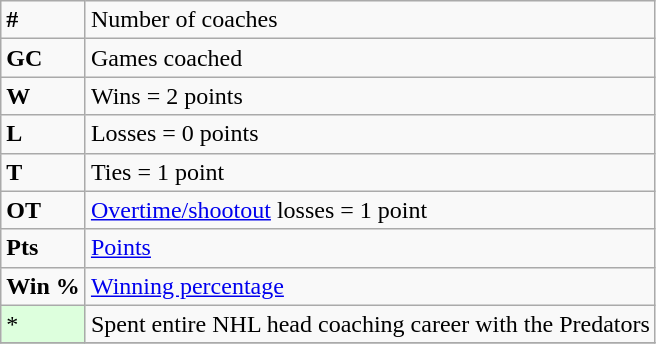<table class="wikitable">
<tr>
<td><strong>#</strong></td>
<td>Number of coaches</td>
</tr>
<tr>
<td><strong>GC</strong></td>
<td>Games coached</td>
</tr>
<tr>
<td><strong>W</strong></td>
<td>Wins = 2 points</td>
</tr>
<tr>
<td><strong>L</strong></td>
<td>Losses = 0 points</td>
</tr>
<tr>
<td><strong>T</strong></td>
<td>Ties = 1 point</td>
</tr>
<tr>
<td><strong>OT</strong></td>
<td><a href='#'>Overtime/shootout</a> losses = 1 point</td>
</tr>
<tr>
<td><strong>Pts</strong></td>
<td><a href='#'>Points</a></td>
</tr>
<tr>
<td><strong>Win %</strong></td>
<td><a href='#'>Winning percentage</a></td>
</tr>
<tr>
<td style="background-color:#ddffdd;">*</td>
<td>Spent entire NHL head coaching career with the Predators</td>
</tr>
<tr>
</tr>
</table>
